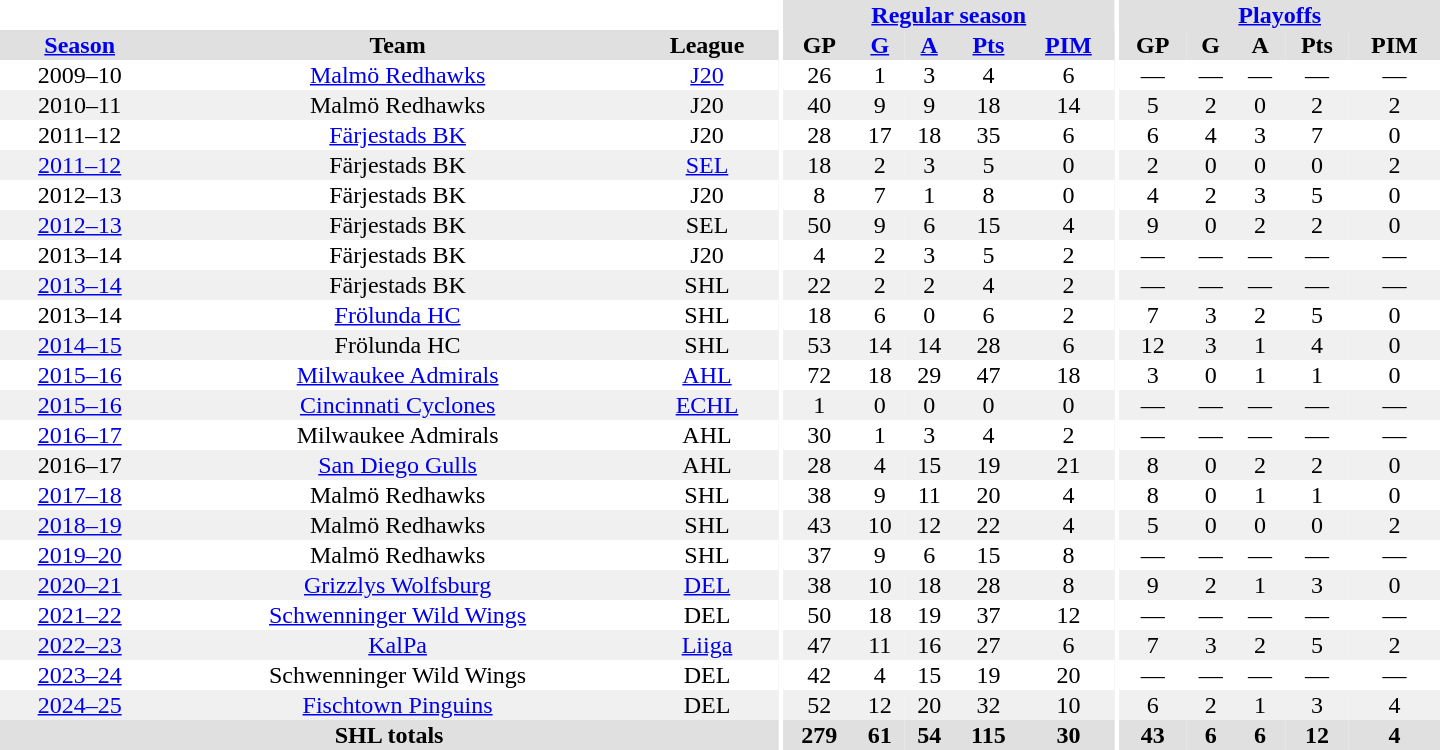<table border="0" cellpadding="1" cellspacing="0" style="text-align:center; width:60em">
<tr bgcolor="#e0e0e0">
<th colspan="3" bgcolor="#ffffff"></th>
<th rowspan="99" bgcolor="#ffffff"></th>
<th colspan="5"><a href='#'>Regular season</a></th>
<th rowspan="99" bgcolor="#ffffff"></th>
<th colspan="5"><a href='#'>Playoffs</a></th>
</tr>
<tr bgcolor="#e0e0e0">
<th><a href='#'>Season</a></th>
<th>Team</th>
<th>League</th>
<th>GP</th>
<th><a href='#'>G</a></th>
<th><a href='#'>A</a></th>
<th><a href='#'>Pts</a></th>
<th><a href='#'>PIM</a></th>
<th>GP</th>
<th>G</th>
<th>A</th>
<th>Pts</th>
<th>PIM</th>
</tr>
<tr>
<td>2009–10</td>
<td><a href='#'>Malmö Redhawks</a></td>
<td><a href='#'>J20</a></td>
<td>26</td>
<td>1</td>
<td>3</td>
<td>4</td>
<td>6</td>
<td>—</td>
<td>—</td>
<td>—</td>
<td>—</td>
<td>—</td>
</tr>
<tr bgcolor="#f0f0f0">
<td>2010–11</td>
<td>Malmö Redhawks</td>
<td>J20</td>
<td>40</td>
<td>9</td>
<td>9</td>
<td>18</td>
<td>14</td>
<td>5</td>
<td>2</td>
<td>0</td>
<td>2</td>
<td>2</td>
</tr>
<tr>
<td>2011–12</td>
<td><a href='#'>Färjestads BK</a></td>
<td>J20</td>
<td>28</td>
<td>17</td>
<td>18</td>
<td>35</td>
<td>6</td>
<td>6</td>
<td>4</td>
<td>3</td>
<td>7</td>
<td>0</td>
</tr>
<tr bgcolor="#f0f0f0">
<td><a href='#'>2011–12</a></td>
<td>Färjestads BK</td>
<td><a href='#'>SEL</a></td>
<td>18</td>
<td>2</td>
<td>3</td>
<td>5</td>
<td>0</td>
<td>2</td>
<td>0</td>
<td>0</td>
<td>0</td>
<td>2</td>
</tr>
<tr>
<td>2012–13</td>
<td>Färjestads BK</td>
<td>J20</td>
<td>8</td>
<td>7</td>
<td>1</td>
<td>8</td>
<td>0</td>
<td>4</td>
<td>2</td>
<td>3</td>
<td>5</td>
<td>0</td>
</tr>
<tr bgcolor="#f0f0f0">
<td><a href='#'>2012–13</a></td>
<td>Färjestads BK</td>
<td>SEL</td>
<td>50</td>
<td>9</td>
<td>6</td>
<td>15</td>
<td>4</td>
<td>9</td>
<td>0</td>
<td>2</td>
<td>2</td>
<td>0</td>
</tr>
<tr>
<td>2013–14</td>
<td>Färjestads BK</td>
<td>J20</td>
<td>4</td>
<td>2</td>
<td>3</td>
<td>5</td>
<td>2</td>
<td>—</td>
<td>—</td>
<td>—</td>
<td>—</td>
<td>—</td>
</tr>
<tr bgcolor="#f0f0f0">
<td><a href='#'>2013–14</a></td>
<td>Färjestads BK</td>
<td>SHL</td>
<td>22</td>
<td>2</td>
<td>2</td>
<td>4</td>
<td>2</td>
<td>—</td>
<td>—</td>
<td>—</td>
<td>—</td>
<td>—</td>
</tr>
<tr>
<td>2013–14</td>
<td><a href='#'>Frölunda HC</a></td>
<td>SHL</td>
<td>18</td>
<td>6</td>
<td>0</td>
<td>6</td>
<td>2</td>
<td>7</td>
<td>3</td>
<td>2</td>
<td>5</td>
<td>0</td>
</tr>
<tr bgcolor="#f0f0f0">
<td><a href='#'>2014–15</a></td>
<td>Frölunda HC</td>
<td>SHL</td>
<td>53</td>
<td>14</td>
<td>14</td>
<td>28</td>
<td>6</td>
<td>12</td>
<td>3</td>
<td>1</td>
<td>4</td>
<td>0</td>
</tr>
<tr>
<td><a href='#'>2015–16</a></td>
<td><a href='#'>Milwaukee Admirals</a></td>
<td><a href='#'>AHL</a></td>
<td>72</td>
<td>18</td>
<td>29</td>
<td>47</td>
<td>18</td>
<td>3</td>
<td>0</td>
<td>1</td>
<td>1</td>
<td>0</td>
</tr>
<tr bgcolor="#f0f0f0">
<td><a href='#'>2015–16</a></td>
<td><a href='#'>Cincinnati Cyclones</a></td>
<td><a href='#'>ECHL</a></td>
<td>1</td>
<td>0</td>
<td>0</td>
<td>0</td>
<td>0</td>
<td>—</td>
<td>—</td>
<td>—</td>
<td>—</td>
<td>—</td>
</tr>
<tr>
<td><a href='#'>2016–17</a></td>
<td>Milwaukee Admirals</td>
<td>AHL</td>
<td>30</td>
<td>1</td>
<td>3</td>
<td>4</td>
<td>2</td>
<td>—</td>
<td>—</td>
<td>—</td>
<td>—</td>
<td>—</td>
</tr>
<tr bgcolor="#f0f0f0">
<td>2016–17</td>
<td><a href='#'>San Diego Gulls</a></td>
<td>AHL</td>
<td>28</td>
<td>4</td>
<td>15</td>
<td>19</td>
<td>21</td>
<td>8</td>
<td>0</td>
<td>2</td>
<td>2</td>
<td>0</td>
</tr>
<tr>
<td><a href='#'>2017–18</a></td>
<td>Malmö Redhawks</td>
<td>SHL</td>
<td>38</td>
<td>9</td>
<td>11</td>
<td>20</td>
<td>4</td>
<td>8</td>
<td>0</td>
<td>1</td>
<td>1</td>
<td>0</td>
</tr>
<tr bgcolor="#f0f0f0">
<td><a href='#'>2018–19</a></td>
<td>Malmö Redhawks</td>
<td>SHL</td>
<td>43</td>
<td>10</td>
<td>12</td>
<td>22</td>
<td>4</td>
<td>5</td>
<td>0</td>
<td>0</td>
<td>0</td>
<td>2</td>
</tr>
<tr>
<td><a href='#'>2019–20</a></td>
<td>Malmö Redhawks</td>
<td>SHL</td>
<td>37</td>
<td>9</td>
<td>6</td>
<td>15</td>
<td>8</td>
<td>—</td>
<td>—</td>
<td>—</td>
<td>—</td>
<td>—</td>
</tr>
<tr bgcolor="#f0f0f0">
<td><a href='#'>2020–21</a></td>
<td><a href='#'>Grizzlys Wolfsburg</a></td>
<td><a href='#'>DEL</a></td>
<td>38</td>
<td>10</td>
<td>18</td>
<td>28</td>
<td>8</td>
<td>9</td>
<td>2</td>
<td>1</td>
<td>3</td>
<td>0</td>
</tr>
<tr>
<td><a href='#'>2021–22</a></td>
<td><a href='#'>Schwenninger Wild Wings</a></td>
<td>DEL</td>
<td>50</td>
<td>18</td>
<td>19</td>
<td>37</td>
<td>12</td>
<td>—</td>
<td>—</td>
<td>—</td>
<td>—</td>
<td>—</td>
</tr>
<tr bgcolor="#f0f0f0">
<td><a href='#'>2022–23</a></td>
<td><a href='#'>KalPa</a></td>
<td><a href='#'>Liiga</a></td>
<td>47</td>
<td>11</td>
<td>16</td>
<td>27</td>
<td>6</td>
<td>7</td>
<td>3</td>
<td>2</td>
<td>5</td>
<td>2</td>
</tr>
<tr>
<td><a href='#'>2023–24</a></td>
<td>Schwenninger Wild Wings</td>
<td>DEL</td>
<td>42</td>
<td>4</td>
<td>15</td>
<td>19</td>
<td>20</td>
<td>—</td>
<td>—</td>
<td>—</td>
<td>—</td>
<td>—</td>
</tr>
<tr bgcolor="#f0f0f0">
<td><a href='#'>2024–25</a></td>
<td><a href='#'>Fischtown Pinguins</a></td>
<td>DEL</td>
<td>52</td>
<td>12</td>
<td>20</td>
<td>32</td>
<td>10</td>
<td>6</td>
<td>2</td>
<td>1</td>
<td>3</td>
<td>4</td>
</tr>
<tr bgcolor="#e0e0e0">
<th colspan="3">SHL totals</th>
<th>279</th>
<th>61</th>
<th>54</th>
<th>115</th>
<th>30</th>
<th>43</th>
<th>6</th>
<th>6</th>
<th>12</th>
<th>4</th>
</tr>
</table>
